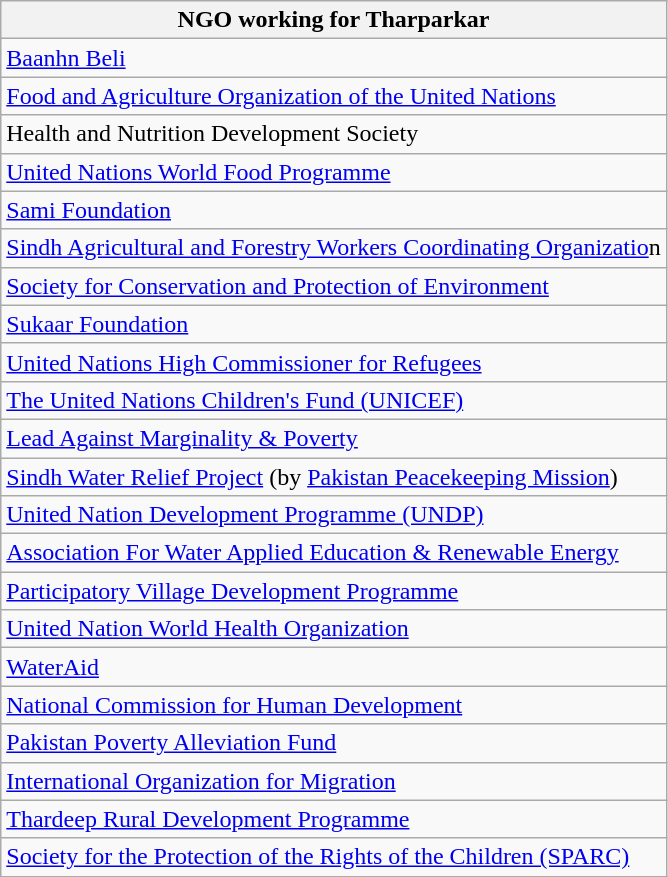<table class="wikitable">
<tr>
<th>NGO working for Tharparkar</th>
</tr>
<tr>
<td><a href='#'>Baanhn Beli</a></td>
</tr>
<tr>
<td><a href='#'>Food and Agriculture Organization of the United Nations</a></td>
</tr>
<tr>
<td>Health and Nutrition Development Society</td>
</tr>
<tr>
<td><a href='#'>United Nations World Food Programme</a></td>
</tr>
<tr>
<td><a href='#'>Sami Foundation</a></td>
</tr>
<tr>
<td><a href='#'>Sindh Agricultural and Forestry Workers Coordinating Organizatio</a>n</td>
</tr>
<tr>
<td><a href='#'>Society for Conservation and Protection of Environment</a></td>
</tr>
<tr>
<td><a href='#'>Sukaar Foundation</a></td>
</tr>
<tr>
<td><a href='#'>United Nations High Commissioner for Refugees</a></td>
</tr>
<tr>
<td><a href='#'>The United Nations Children's Fund (UNICEF)</a></td>
</tr>
<tr>
<td><a href='#'>Lead Against Marginality & Poverty</a></td>
</tr>
<tr>
<td><a href='#'>Sindh Water Relief Project</a> (by <a href='#'>Pakistan Peacekeeping Mission</a>)</td>
</tr>
<tr>
<td><a href='#'>United Nation Development Programme (UNDP)</a></td>
</tr>
<tr>
<td><a href='#'>Association For Water Applied Education & Renewable Energy</a></td>
</tr>
<tr>
<td><a href='#'>Participatory Village Development Programme</a></td>
</tr>
<tr>
<td><a href='#'>United Nation World Health Organization</a></td>
</tr>
<tr>
<td><a href='#'>WaterAid</a></td>
</tr>
<tr>
<td><a href='#'>National Commission for Human Development</a></td>
</tr>
<tr>
<td><a href='#'>Pakistan Poverty Alleviation Fund</a></td>
</tr>
<tr>
<td><a href='#'>International Organization for Migration</a></td>
</tr>
<tr>
<td><a href='#'>Thardeep Rural Development Programme</a></td>
</tr>
<tr>
<td><a href='#'>Society for the Protection of the Rights of the Children (SPARC)</a></td>
</tr>
</table>
